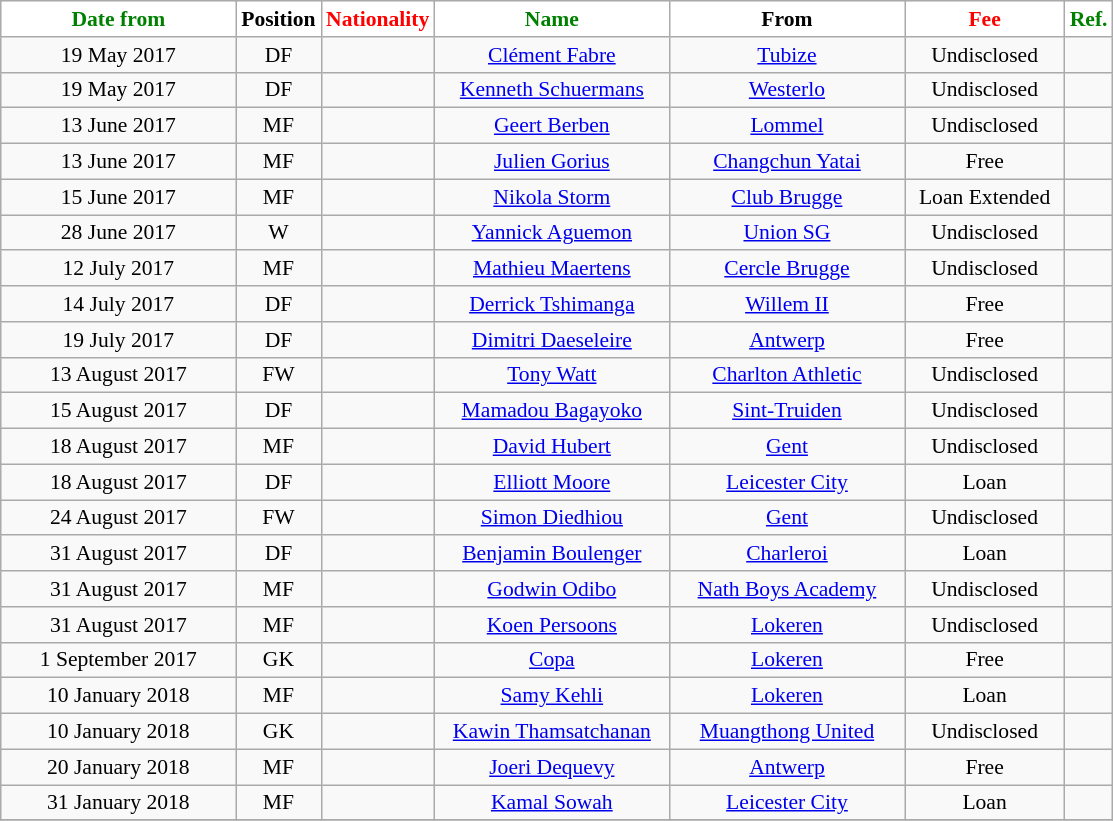<table class="wikitable" style="text-align:center; font-size:90%">
<tr>
<th style="background:#FFFFFF; color:green; width:150px;">Date from</th>
<th style="background:#FFFFFF; color:black; width:50px;">Position</th>
<th style="background:#FFFFFF; color:red; width:50px;">Nationality</th>
<th style="background:#FFFFFF; color:green; width:150px;">Name</th>
<th style="background:#FFFFFF; color:black; width:150px;">From</th>
<th style="background:#FFFFFF; color:red; width:100px;">Fee</th>
<th style="background:#FFFFFF; color:green; width:25px;">Ref.</th>
</tr>
<tr>
<td>19 May 2017</td>
<td>DF</td>
<td></td>
<td><a href='#'>Clément Fabre</a></td>
<td> <a href='#'>Tubize</a></td>
<td>Undisclosed</td>
<td></td>
</tr>
<tr>
<td>19 May 2017</td>
<td>DF</td>
<td></td>
<td><a href='#'>Kenneth Schuermans</a></td>
<td> <a href='#'>Westerlo</a></td>
<td>Undisclosed</td>
<td></td>
</tr>
<tr>
<td>13 June 2017</td>
<td>MF</td>
<td></td>
<td><a href='#'>Geert Berben</a></td>
<td> <a href='#'>Lommel</a></td>
<td>Undisclosed</td>
<td></td>
</tr>
<tr>
<td>13 June 2017</td>
<td>MF</td>
<td></td>
<td><a href='#'>Julien Gorius</a></td>
<td> <a href='#'>Changchun Yatai</a></td>
<td>Free</td>
<td></td>
</tr>
<tr>
<td>15 June 2017</td>
<td>MF</td>
<td></td>
<td><a href='#'>Nikola Storm</a></td>
<td> <a href='#'>Club Brugge</a></td>
<td>Loan Extended</td>
<td></td>
</tr>
<tr>
<td>28 June 2017</td>
<td>W</td>
<td></td>
<td><a href='#'>Yannick Aguemon</a></td>
<td> <a href='#'>Union SG</a></td>
<td>Undisclosed</td>
<td></td>
</tr>
<tr>
<td>12 July 2017</td>
<td>MF</td>
<td></td>
<td><a href='#'>Mathieu Maertens</a></td>
<td> <a href='#'>Cercle Brugge</a></td>
<td>Undisclosed</td>
<td></td>
</tr>
<tr>
<td>14 July 2017</td>
<td>DF</td>
<td></td>
<td><a href='#'>Derrick Tshimanga</a></td>
<td> <a href='#'>Willem II</a></td>
<td>Free</td>
<td></td>
</tr>
<tr>
<td>19 July 2017</td>
<td>DF</td>
<td></td>
<td><a href='#'>Dimitri Daeseleire</a></td>
<td> <a href='#'>Antwerp</a></td>
<td>Free</td>
<td></td>
</tr>
<tr>
<td>13 August 2017</td>
<td>FW</td>
<td></td>
<td><a href='#'>Tony Watt</a></td>
<td> <a href='#'>Charlton Athletic</a></td>
<td>Undisclosed</td>
<td></td>
</tr>
<tr>
<td>15 August 2017</td>
<td>DF</td>
<td></td>
<td><a href='#'>Mamadou Bagayoko</a></td>
<td> <a href='#'>Sint-Truiden</a></td>
<td>Undisclosed</td>
<td></td>
</tr>
<tr>
<td>18 August 2017</td>
<td>MF</td>
<td></td>
<td><a href='#'>David Hubert</a></td>
<td> <a href='#'>Gent</a></td>
<td>Undisclosed</td>
<td></td>
</tr>
<tr>
<td>18 August 2017</td>
<td>DF</td>
<td></td>
<td><a href='#'>Elliott Moore</a></td>
<td> <a href='#'>Leicester City</a></td>
<td>Loan</td>
<td></td>
</tr>
<tr>
<td>24 August 2017</td>
<td>FW</td>
<td></td>
<td><a href='#'>Simon Diedhiou</a></td>
<td> <a href='#'>Gent</a></td>
<td>Undisclosed</td>
<td></td>
</tr>
<tr>
<td>31 August 2017</td>
<td>DF</td>
<td></td>
<td><a href='#'>Benjamin Boulenger</a></td>
<td> <a href='#'>Charleroi</a></td>
<td>Loan</td>
<td></td>
</tr>
<tr>
<td>31 August 2017</td>
<td>MF</td>
<td></td>
<td><a href='#'>Godwin Odibo</a></td>
<td> <a href='#'>Nath Boys Academy</a></td>
<td>Undisclosed</td>
<td></td>
</tr>
<tr>
<td>31 August 2017</td>
<td>MF</td>
<td></td>
<td><a href='#'>Koen Persoons</a></td>
<td> <a href='#'>Lokeren</a></td>
<td>Undisclosed</td>
<td></td>
</tr>
<tr>
<td>1 September 2017</td>
<td>GK</td>
<td></td>
<td><a href='#'>Copa</a></td>
<td> <a href='#'>Lokeren</a></td>
<td>Free</td>
<td></td>
</tr>
<tr>
<td>10 January 2018</td>
<td>MF</td>
<td></td>
<td><a href='#'>Samy Kehli</a></td>
<td> <a href='#'>Lokeren</a></td>
<td>Loan</td>
<td></td>
</tr>
<tr>
<td>10 January 2018</td>
<td>GK</td>
<td></td>
<td><a href='#'>Kawin Thamsatchanan</a></td>
<td> <a href='#'>Muangthong United</a></td>
<td>Undisclosed</td>
<td></td>
</tr>
<tr>
<td>20 January 2018</td>
<td>MF</td>
<td></td>
<td><a href='#'>Joeri Dequevy</a></td>
<td> <a href='#'>Antwerp</a></td>
<td>Free</td>
<td></td>
</tr>
<tr>
<td>31 January 2018</td>
<td>MF</td>
<td></td>
<td><a href='#'>Kamal Sowah</a></td>
<td> <a href='#'>Leicester City</a></td>
<td>Loan</td>
<td></td>
</tr>
<tr>
</tr>
</table>
